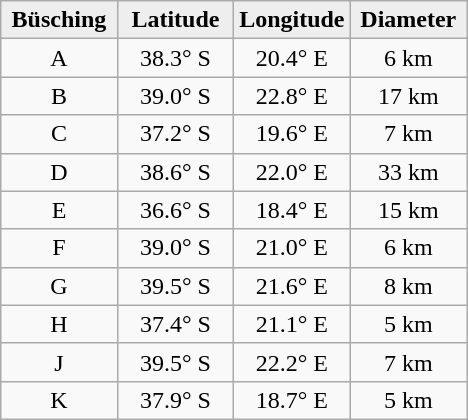<table class="wikitable">
<tr>
<th width="25%" style="background:#eeeeee;">Büsching</th>
<th width="25%" style="background:#eeeeee;">Latitude</th>
<th width="25%" style="background:#eeeeee;">Longitude</th>
<th width="25%" style="background:#eeeeee;">Diameter</th>
</tr>
<tr>
<td align="center">A</td>
<td align="center">38.3° S</td>
<td align="center">20.4° E</td>
<td align="center">6 km</td>
</tr>
<tr>
<td align="center">B</td>
<td align="center">39.0° S</td>
<td align="center">22.8° E</td>
<td align="center">17 km</td>
</tr>
<tr>
<td align="center">C</td>
<td align="center">37.2° S</td>
<td align="center">19.6° E</td>
<td align="center">7 km</td>
</tr>
<tr>
<td align="center">D</td>
<td align="center">38.6° S</td>
<td align="center">22.0° E</td>
<td align="center">33 km</td>
</tr>
<tr>
<td align="center">E</td>
<td align="center">36.6° S</td>
<td align="center">18.4° E</td>
<td align="center">15 km</td>
</tr>
<tr>
<td align="center">F</td>
<td align="center">39.0° S</td>
<td align="center">21.0° E</td>
<td align="center">6 km</td>
</tr>
<tr>
<td align="center">G</td>
<td align="center">39.5° S</td>
<td align="center">21.6° E</td>
<td align="center">8 km</td>
</tr>
<tr>
<td align="center">H</td>
<td align="center">37.4° S</td>
<td align="center">21.1° E</td>
<td align="center">5 km</td>
</tr>
<tr>
<td align="center">J</td>
<td align="center">39.5° S</td>
<td align="center">22.2° E</td>
<td align="center">7 km</td>
</tr>
<tr>
<td align="center">K</td>
<td align="center">37.9° S</td>
<td align="center">18.7° E</td>
<td align="center">5 km</td>
</tr>
</table>
